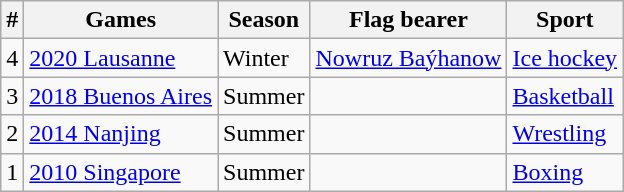<table class="wikitable sortable">
<tr>
<th>#</th>
<th>Games</th>
<th>Season</th>
<th>Flag bearer</th>
<th>Sport</th>
</tr>
<tr>
<td>4</td>
<td><a href='#'>2020 Lausanne</a></td>
<td>Winter</td>
<td><a href='#'>Nowruz Baýhanow</a></td>
<td><a href='#'>Ice hockey</a></td>
</tr>
<tr>
<td>3</td>
<td><a href='#'>2018 Buenos Aires</a></td>
<td>Summer</td>
<td></td>
<td><a href='#'>Basketball</a></td>
</tr>
<tr>
<td>2</td>
<td><a href='#'>2014 Nanjing</a></td>
<td>Summer</td>
<td></td>
<td><a href='#'>Wrestling</a></td>
</tr>
<tr>
<td>1</td>
<td><a href='#'>2010 Singapore</a></td>
<td>Summer</td>
<td></td>
<td><a href='#'>Boxing</a></td>
</tr>
</table>
